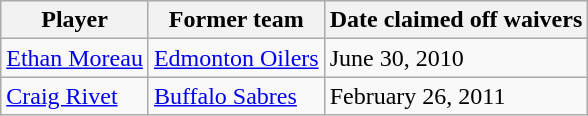<table class="wikitable">
<tr>
<th>Player</th>
<th>Former team</th>
<th>Date claimed off waivers</th>
</tr>
<tr>
<td><a href='#'>Ethan Moreau</a></td>
<td><a href='#'>Edmonton Oilers</a></td>
<td>June 30, 2010</td>
</tr>
<tr>
<td><a href='#'>Craig Rivet</a></td>
<td><a href='#'>Buffalo Sabres</a></td>
<td>February 26, 2011</td>
</tr>
</table>
